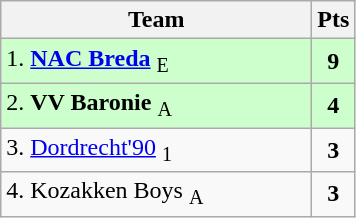<table class="wikitable" style="text-align:center; float:left; margin-right:1em">
<tr>
<th style="width:200px">Team</th>
<th width=20>Pts</th>
</tr>
<tr bgcolor=ccffcc>
<td align=left>1. <strong><a href='#'>NAC Breda</a></strong> <sub>E</sub></td>
<td><strong>9</strong></td>
</tr>
<tr bgcolor=ccffcc>
<td align=left>2. <strong>VV Baronie</strong> <sub>A</sub></td>
<td><strong>4</strong></td>
</tr>
<tr>
<td align=left>3. <a href='#'>Dordrecht'90</a> <sub>1</sub></td>
<td><strong>3</strong></td>
</tr>
<tr>
<td align=left>4. Kozakken Boys <sub>A</sub></td>
<td><strong>3</strong></td>
</tr>
</table>
